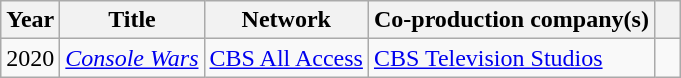<table class="wikitable sortable">
<tr>
<th>Year</th>
<th>Title</th>
<th>Network</th>
<th>Co-production company(s)</th>
<th class="unsortable" width="10"></th>
</tr>
<tr>
<td>2020</td>
<td><em><a href='#'>Console Wars</a></em></td>
<td><a href='#'>CBS All Access</a></td>
<td><a href='#'>CBS Television Studios</a></td>
<td></td>
</tr>
</table>
